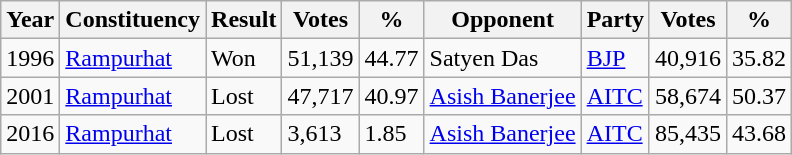<table class="wikitable">
<tr>
<th>Year</th>
<th>Constituency</th>
<th>Result</th>
<th>Votes</th>
<th>%</th>
<th>Opponent</th>
<th>Party</th>
<th>Votes</th>
<th>%</th>
</tr>
<tr>
<td>1996</td>
<td><a href='#'>Rampurhat</a></td>
<td>Won</td>
<td>51,139</td>
<td>44.77</td>
<td>Satyen Das</td>
<td><a href='#'>BJP</a></td>
<td>40,916</td>
<td>35.82</td>
</tr>
<tr>
<td>2001</td>
<td><a href='#'>Rampurhat</a></td>
<td>Lost</td>
<td>47,717</td>
<td>40.97</td>
<td><a href='#'>Asish Banerjee</a></td>
<td><a href='#'>AITC</a></td>
<td>58,674</td>
<td>50.37</td>
</tr>
<tr>
<td>2016</td>
<td><a href='#'>Rampurhat</a></td>
<td>Lost</td>
<td>3,613</td>
<td>1.85</td>
<td><a href='#'>Asish Banerjee</a></td>
<td><a href='#'>AITC</a></td>
<td>85,435</td>
<td>43.68</td>
</tr>
</table>
